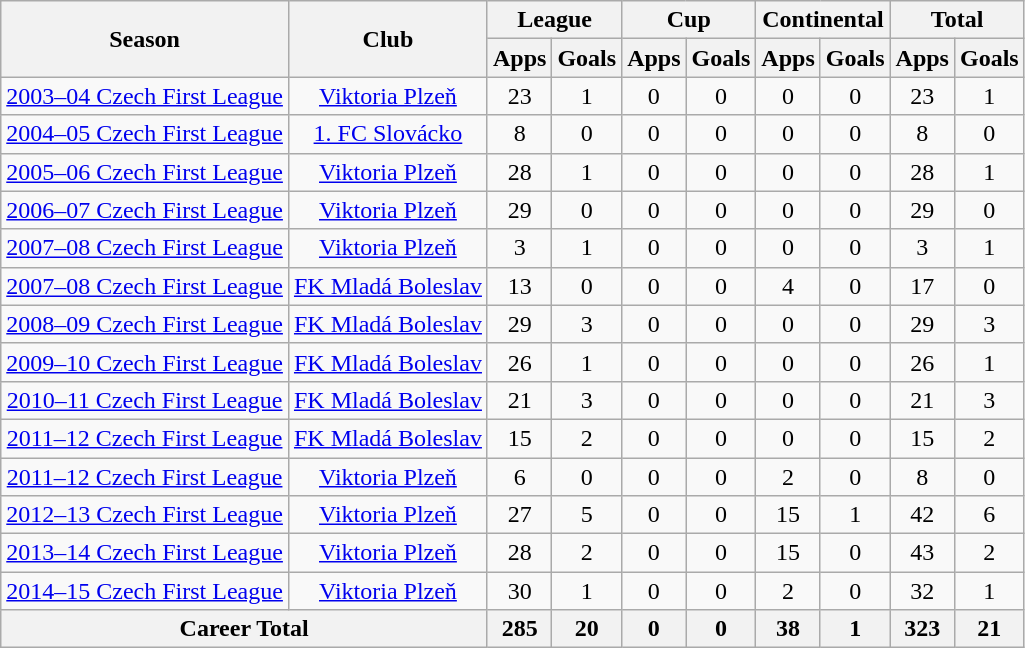<table class="wikitable" style="text-align: center;">
<tr>
<th rowspan="2">Season</th>
<th rowspan="2">Club</th>
<th colspan="2">League</th>
<th colspan="2">Cup</th>
<th colspan="2">Continental</th>
<th colspan="2">Total</th>
</tr>
<tr>
<th>Apps</th>
<th>Goals</th>
<th>Apps</th>
<th>Goals</th>
<th>Apps</th>
<th>Goals</th>
<th>Apps</th>
<th>Goals</th>
</tr>
<tr>
<td><a href='#'>2003–04 Czech First League</a></td>
<td><a href='#'>Viktoria Plzeň</a></td>
<td>23</td>
<td>1</td>
<td>0</td>
<td>0</td>
<td>0</td>
<td>0</td>
<td>23</td>
<td>1</td>
</tr>
<tr>
<td><a href='#'>2004–05 Czech First League</a></td>
<td><a href='#'>1. FC Slovácko</a></td>
<td>8</td>
<td>0</td>
<td>0</td>
<td>0</td>
<td>0</td>
<td>0</td>
<td>8</td>
<td>0</td>
</tr>
<tr>
<td><a href='#'>2005–06 Czech First League</a></td>
<td><a href='#'>Viktoria Plzeň</a></td>
<td>28</td>
<td>1</td>
<td>0</td>
<td>0</td>
<td>0</td>
<td>0</td>
<td>28</td>
<td>1</td>
</tr>
<tr>
<td><a href='#'>2006–07 Czech First League</a></td>
<td><a href='#'>Viktoria Plzeň</a></td>
<td>29</td>
<td>0</td>
<td>0</td>
<td>0</td>
<td>0</td>
<td>0</td>
<td>29</td>
<td>0</td>
</tr>
<tr>
<td><a href='#'>2007–08 Czech First League</a></td>
<td><a href='#'>Viktoria Plzeň</a></td>
<td>3</td>
<td>1</td>
<td>0</td>
<td>0</td>
<td>0</td>
<td>0</td>
<td>3</td>
<td>1</td>
</tr>
<tr>
<td><a href='#'>2007–08 Czech First League</a></td>
<td><a href='#'>FK Mladá Boleslav</a></td>
<td>13</td>
<td>0</td>
<td>0</td>
<td>0</td>
<td>4</td>
<td>0</td>
<td>17</td>
<td>0</td>
</tr>
<tr>
<td><a href='#'>2008–09 Czech First League</a></td>
<td><a href='#'>FK Mladá Boleslav</a></td>
<td>29</td>
<td>3</td>
<td>0</td>
<td>0</td>
<td>0</td>
<td>0</td>
<td>29</td>
<td>3</td>
</tr>
<tr>
<td><a href='#'>2009–10 Czech First League</a></td>
<td><a href='#'>FK Mladá Boleslav</a></td>
<td>26</td>
<td>1</td>
<td>0</td>
<td>0</td>
<td>0</td>
<td>0</td>
<td>26</td>
<td>1</td>
</tr>
<tr>
<td><a href='#'>2010–11 Czech First League</a></td>
<td><a href='#'>FK Mladá Boleslav</a></td>
<td>21</td>
<td>3</td>
<td>0</td>
<td>0</td>
<td>0</td>
<td>0</td>
<td>21</td>
<td>3</td>
</tr>
<tr>
<td><a href='#'>2011–12 Czech First League</a></td>
<td><a href='#'>FK Mladá Boleslav</a></td>
<td>15</td>
<td>2</td>
<td>0</td>
<td>0</td>
<td>0</td>
<td>0</td>
<td>15</td>
<td>2</td>
</tr>
<tr>
<td><a href='#'>2011–12 Czech First League</a></td>
<td><a href='#'>Viktoria Plzeň</a></td>
<td>6</td>
<td>0</td>
<td>0</td>
<td>0</td>
<td>2</td>
<td>0</td>
<td>8</td>
<td>0</td>
</tr>
<tr>
<td><a href='#'>2012–13 Czech First League</a></td>
<td><a href='#'>Viktoria Plzeň</a></td>
<td>27</td>
<td>5</td>
<td>0</td>
<td>0</td>
<td>15</td>
<td>1</td>
<td>42</td>
<td>6</td>
</tr>
<tr>
<td><a href='#'>2013–14 Czech First League</a></td>
<td><a href='#'>Viktoria Plzeň</a></td>
<td>28</td>
<td>2</td>
<td>0</td>
<td>0</td>
<td>15</td>
<td>0</td>
<td>43</td>
<td>2</td>
</tr>
<tr>
<td><a href='#'>2014–15 Czech First League</a></td>
<td><a href='#'>Viktoria Plzeň</a></td>
<td>30</td>
<td>1</td>
<td>0</td>
<td>0</td>
<td>2</td>
<td>0</td>
<td>32</td>
<td>1</td>
</tr>
<tr>
<th colspan="2.5">Career Total</th>
<th>285</th>
<th>20</th>
<th>0</th>
<th>0</th>
<th>38</th>
<th>1</th>
<th>323</th>
<th>21</th>
</tr>
</table>
